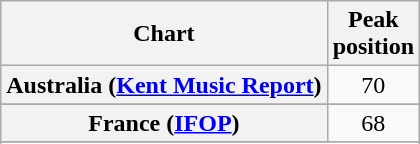<table class="wikitable plainrowheaders sortable">
<tr>
<th scope="col">Chart</th>
<th scope="col">Peak<br>position</th>
</tr>
<tr>
<th scope="row">Australia (<a href='#'>Kent Music Report</a>)</th>
<td style="text-align:center;">70</td>
</tr>
<tr>
</tr>
<tr>
<th scope="row">France (<a href='#'>IFOP</a>)</th>
<td style="text-align:center;">68</td>
</tr>
<tr>
</tr>
<tr>
</tr>
</table>
